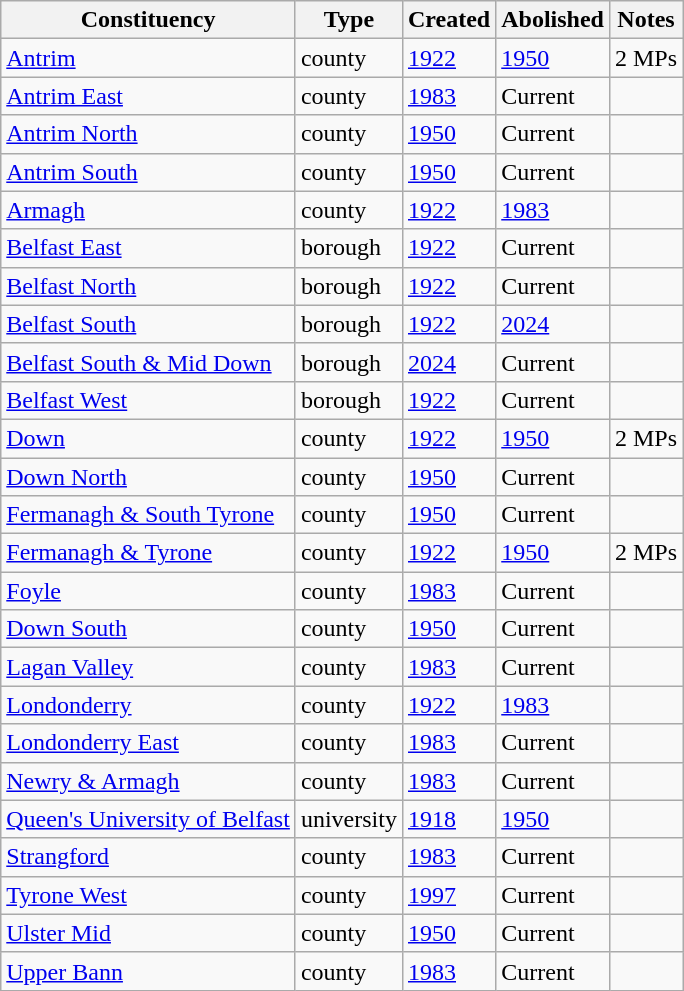<table class="wikitable sortable">
<tr>
<th>Constituency</th>
<th>Type</th>
<th>Created</th>
<th>Abolished</th>
<th>Notes</th>
</tr>
<tr>
<td><a href='#'>Antrim</a></td>
<td>county</td>
<td><a href='#'>1922</a></td>
<td><a href='#'>1950</a></td>
<td>2 MPs</td>
</tr>
<tr>
<td><a href='#'>Antrim East</a></td>
<td>county</td>
<td><a href='#'>1983</a></td>
<td>Current</td>
<td></td>
</tr>
<tr>
<td><a href='#'>Antrim North</a></td>
<td>county</td>
<td><a href='#'>1950</a></td>
<td>Current</td>
<td></td>
</tr>
<tr>
<td><a href='#'>Antrim South</a></td>
<td>county</td>
<td><a href='#'>1950</a></td>
<td>Current</td>
<td></td>
</tr>
<tr>
<td><a href='#'>Armagh</a></td>
<td>county</td>
<td><a href='#'>1922</a></td>
<td><a href='#'>1983</a></td>
<td></td>
</tr>
<tr>
<td><a href='#'>Belfast East</a></td>
<td>borough</td>
<td><a href='#'>1922</a></td>
<td>Current</td>
<td></td>
</tr>
<tr>
<td><a href='#'>Belfast North</a></td>
<td>borough</td>
<td><a href='#'>1922</a></td>
<td>Current</td>
<td></td>
</tr>
<tr>
<td><a href='#'>Belfast South</a></td>
<td>borough</td>
<td><a href='#'>1922</a></td>
<td><a href='#'>2024</a></td>
<td></td>
</tr>
<tr>
<td><a href='#'>Belfast South & Mid Down</a></td>
<td>borough</td>
<td><a href='#'>2024</a></td>
<td>Current</td>
<td></td>
</tr>
<tr>
<td><a href='#'>Belfast West</a></td>
<td>borough</td>
<td><a href='#'>1922</a></td>
<td>Current</td>
<td></td>
</tr>
<tr>
<td><a href='#'>Down</a></td>
<td>county</td>
<td><a href='#'>1922</a></td>
<td><a href='#'>1950</a></td>
<td>2 MPs</td>
</tr>
<tr>
<td><a href='#'>Down North</a></td>
<td>county</td>
<td><a href='#'>1950</a></td>
<td>Current</td>
<td></td>
</tr>
<tr>
<td><a href='#'>Fermanagh & South Tyrone</a></td>
<td>county</td>
<td><a href='#'>1950</a></td>
<td>Current</td>
<td></td>
</tr>
<tr>
<td><a href='#'>Fermanagh & Tyrone</a></td>
<td>county</td>
<td><a href='#'>1922</a></td>
<td><a href='#'>1950</a></td>
<td>2 MPs</td>
</tr>
<tr>
<td><a href='#'>Foyle</a></td>
<td>county</td>
<td><a href='#'>1983</a></td>
<td>Current</td>
<td></td>
</tr>
<tr>
<td><a href='#'>Down South</a></td>
<td>county</td>
<td><a href='#'>1950</a></td>
<td>Current</td>
<td></td>
</tr>
<tr>
<td><a href='#'>Lagan Valley</a></td>
<td>county</td>
<td><a href='#'>1983</a></td>
<td>Current</td>
<td></td>
</tr>
<tr>
<td><a href='#'>Londonderry</a></td>
<td>county</td>
<td><a href='#'>1922</a></td>
<td><a href='#'>1983</a></td>
<td></td>
</tr>
<tr>
<td><a href='#'>Londonderry East</a></td>
<td>county</td>
<td><a href='#'>1983</a></td>
<td>Current</td>
<td></td>
</tr>
<tr>
<td><a href='#'>Newry & Armagh</a></td>
<td>county</td>
<td><a href='#'>1983</a></td>
<td>Current</td>
<td></td>
</tr>
<tr>
<td><a href='#'>Queen's University of Belfast</a></td>
<td>university</td>
<td><a href='#'>1918</a></td>
<td><a href='#'>1950</a></td>
<td></td>
</tr>
<tr>
<td><a href='#'>Strangford</a></td>
<td>county</td>
<td><a href='#'>1983</a></td>
<td>Current</td>
<td></td>
</tr>
<tr>
<td><a href='#'>Tyrone West</a></td>
<td>county</td>
<td><a href='#'>1997</a></td>
<td>Current</td>
<td></td>
</tr>
<tr>
<td><a href='#'>Ulster Mid</a></td>
<td>county</td>
<td><a href='#'>1950</a></td>
<td>Current</td>
<td></td>
</tr>
<tr>
<td><a href='#'>Upper Bann</a></td>
<td>county</td>
<td><a href='#'>1983</a></td>
<td>Current</td>
<td></td>
</tr>
</table>
